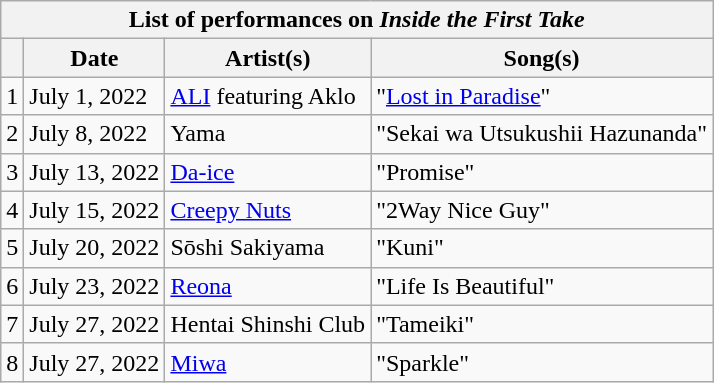<table class="wikitable plainrowheaders collapsible collapsed">
<tr>
<th scope="col" colspan="4">List of performances on <em>Inside the First Take</em></th>
</tr>
<tr>
<th scope="col"></th>
<th scope="col">Date</th>
<th scope="col">Artist(s)</th>
<th scope="col">Song(s)</th>
</tr>
<tr>
<td style="text-align:center">1</td>
<td>July 1, 2022</td>
<td><a href='#'>ALI</a> featuring Aklo</td>
<td>"<a href='#'>Lost in Paradise</a>"</td>
</tr>
<tr>
<td style="text-align:center">2</td>
<td>July 8, 2022</td>
<td>Yama</td>
<td>"Sekai wa Utsukushii Hazunanda"</td>
</tr>
<tr>
<td style="text-align:center">3</td>
<td>July 13, 2022</td>
<td><a href='#'>Da-ice</a></td>
<td>"Promise"</td>
</tr>
<tr>
<td style="text-align:center">4</td>
<td>July 15, 2022</td>
<td><a href='#'>Creepy Nuts</a></td>
<td>"2Way Nice Guy"</td>
</tr>
<tr>
<td style="text-align:center">5</td>
<td>July 20, 2022</td>
<td>Sōshi Sakiyama</td>
<td>"Kuni"</td>
</tr>
<tr>
<td style="text-align:center">6</td>
<td>July 23, 2022</td>
<td><a href='#'>Reona</a></td>
<td>"Life Is Beautiful"</td>
</tr>
<tr>
<td style="text-align:center">7</td>
<td>July 27, 2022</td>
<td>Hentai Shinshi Club</td>
<td>"Tameiki"</td>
</tr>
<tr>
<td style="text-align:center">8</td>
<td>July 27, 2022</td>
<td><a href='#'>Miwa</a></td>
<td>"Sparkle"</td>
</tr>
</table>
